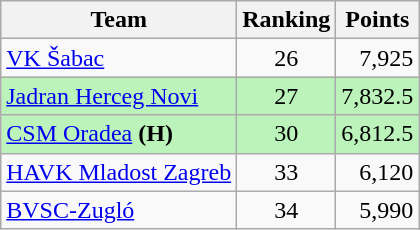<table class="wikitable">
<tr>
<th>Team</th>
<th>Ranking</th>
<th>Points</th>
</tr>
<tr>
<td> <a href='#'>VK Šabac</a></td>
<td align=center>26</td>
<td align=right>7,925</td>
</tr>
<tr bgcolor=#BBF3BB>
<td> <a href='#'>Jadran Herceg Novi</a></td>
<td align=center>27</td>
<td align=right>7,832.5</td>
</tr>
<tr bgcolor=#BBF3BB>
<td> <a href='#'>CSM Oradea</a> <strong>(H)</strong></td>
<td align=center>30</td>
<td align=right>6,812.5</td>
</tr>
<tr>
<td> <a href='#'>HAVK Mladost Zagreb</a></td>
<td align=center>33</td>
<td align=right>6,120</td>
</tr>
<tr>
<td> <a href='#'>BVSC-Zugló</a></td>
<td align=center>34</td>
<td align=right>5,990</td>
</tr>
</table>
